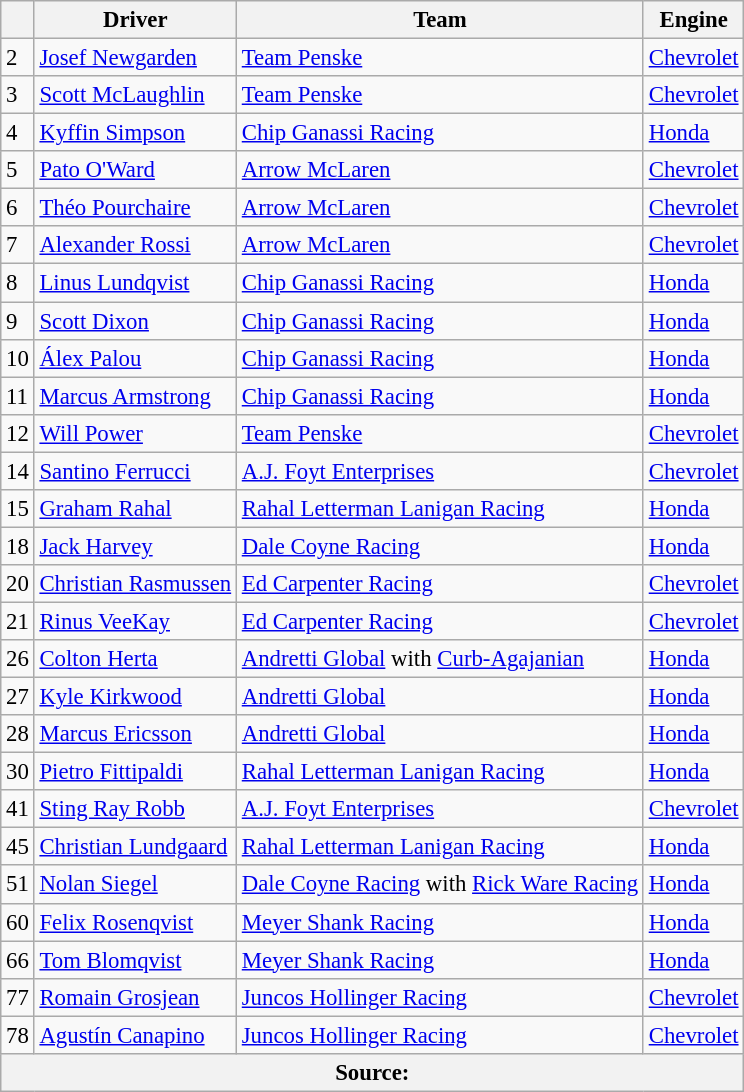<table class="wikitable" style="font-size: 95%;">
<tr>
<th align=center></th>
<th>Driver</th>
<th>Team</th>
<th>Engine</th>
</tr>
<tr>
<td>2</td>
<td> <a href='#'>Josef Newgarden</a> <strong></strong></td>
<td><a href='#'>Team Penske</a></td>
<td><a href='#'>Chevrolet</a></td>
</tr>
<tr>
<td>3</td>
<td> <a href='#'>Scott McLaughlin</a></td>
<td><a href='#'>Team Penske</a></td>
<td><a href='#'>Chevrolet</a></td>
</tr>
<tr>
<td>4</td>
<td> <a href='#'>Kyffin Simpson</a>  <strong></strong></td>
<td><a href='#'>Chip Ganassi Racing</a></td>
<td><a href='#'>Honda</a></td>
</tr>
<tr>
<td>5</td>
<td> <a href='#'>Pato O'Ward</a></td>
<td><a href='#'>Arrow McLaren</a></td>
<td><a href='#'>Chevrolet</a></td>
</tr>
<tr>
<td>6</td>
<td> <a href='#'>Théo Pourchaire</a> <strong></strong></td>
<td><a href='#'>Arrow McLaren</a></td>
<td><a href='#'>Chevrolet</a></td>
</tr>
<tr>
<td>7</td>
<td> <a href='#'>Alexander Rossi</a> <strong></strong></td>
<td><a href='#'>Arrow McLaren</a></td>
<td><a href='#'>Chevrolet</a></td>
</tr>
<tr>
<td>8</td>
<td> <a href='#'>Linus Lundqvist</a> <strong></strong></td>
<td><a href='#'>Chip Ganassi Racing</a></td>
<td><a href='#'>Honda</a></td>
</tr>
<tr>
<td>9</td>
<td> <a href='#'>Scott Dixon</a> <strong></strong></td>
<td><a href='#'>Chip Ganassi Racing</a></td>
<td><a href='#'>Honda</a></td>
</tr>
<tr>
<td>10</td>
<td> <a href='#'>Álex Palou</a></td>
<td><a href='#'>Chip Ganassi Racing</a></td>
<td><a href='#'>Honda</a></td>
</tr>
<tr>
<td>11</td>
<td> <a href='#'>Marcus Armstrong</a></td>
<td><a href='#'>Chip Ganassi Racing</a></td>
<td><a href='#'>Honda</a></td>
</tr>
<tr>
<td>12</td>
<td> <a href='#'>Will Power</a> <strong></strong></td>
<td><a href='#'>Team Penske</a></td>
<td><a href='#'>Chevrolet</a></td>
</tr>
<tr>
<td>14</td>
<td> <a href='#'>Santino Ferrucci</a></td>
<td><a href='#'>A.J. Foyt Enterprises</a></td>
<td><a href='#'>Chevrolet</a></td>
</tr>
<tr>
<td>15</td>
<td> <a href='#'>Graham Rahal</a></td>
<td><a href='#'>Rahal Letterman Lanigan Racing</a></td>
<td><a href='#'>Honda</a></td>
</tr>
<tr>
<td>18</td>
<td> <a href='#'>Jack Harvey</a></td>
<td><a href='#'>Dale Coyne Racing</a></td>
<td><a href='#'>Honda</a></td>
</tr>
<tr>
<td>20</td>
<td> <a href='#'>Christian Rasmussen</a> <strong></strong></td>
<td><a href='#'>Ed Carpenter Racing</a></td>
<td><a href='#'>Chevrolet</a></td>
</tr>
<tr>
<td>21</td>
<td> <a href='#'>Rinus VeeKay</a></td>
<td><a href='#'>Ed Carpenter Racing</a></td>
<td><a href='#'>Chevrolet</a></td>
</tr>
<tr>
<td>26</td>
<td> <a href='#'>Colton Herta</a> <strong></strong></td>
<td><a href='#'>Andretti Global</a> with <a href='#'>Curb-Agajanian</a></td>
<td><a href='#'>Honda</a></td>
</tr>
<tr>
<td>27</td>
<td> <a href='#'>Kyle Kirkwood</a> <strong></strong></td>
<td><a href='#'>Andretti Global</a></td>
<td><a href='#'>Honda</a></td>
</tr>
<tr>
<td>28</td>
<td> <a href='#'>Marcus Ericsson</a></td>
<td><a href='#'>Andretti Global</a></td>
<td><a href='#'>Honda</a></td>
</tr>
<tr>
<td>30</td>
<td> <a href='#'>Pietro Fittipaldi</a></td>
<td><a href='#'>Rahal Letterman Lanigan Racing</a></td>
<td><a href='#'>Honda</a></td>
</tr>
<tr>
<td>41</td>
<td> <a href='#'>Sting Ray Robb</a></td>
<td><a href='#'>A.J. Foyt Enterprises</a></td>
<td><a href='#'>Chevrolet</a></td>
</tr>
<tr>
<td>45</td>
<td> <a href='#'>Christian Lundgaard</a></td>
<td><a href='#'>Rahal Letterman Lanigan Racing</a></td>
<td><a href='#'>Honda</a></td>
</tr>
<tr>
<td>51</td>
<td> <a href='#'>Nolan Siegel</a> <strong></strong></td>
<td><a href='#'>Dale Coyne Racing</a> with <a href='#'>Rick Ware Racing</a></td>
<td><a href='#'>Honda</a></td>
</tr>
<tr>
<td>60</td>
<td> <a href='#'>Felix Rosenqvist</a></td>
<td><a href='#'>Meyer Shank Racing</a></td>
<td><a href='#'>Honda</a></td>
</tr>
<tr>
<td>66</td>
<td> <a href='#'>Tom Blomqvist</a> <strong></strong></td>
<td><a href='#'>Meyer Shank Racing</a></td>
<td><a href='#'>Honda</a></td>
</tr>
<tr>
<td>77</td>
<td> <a href='#'>Romain Grosjean</a></td>
<td><a href='#'>Juncos Hollinger Racing</a></td>
<td><a href='#'>Chevrolet</a></td>
</tr>
<tr>
<td>78</td>
<td> <a href='#'>Agustín Canapino</a></td>
<td><a href='#'>Juncos Hollinger Racing</a></td>
<td><a href='#'>Chevrolet</a></td>
</tr>
<tr>
<th colspan=4>Source:</th>
</tr>
</table>
